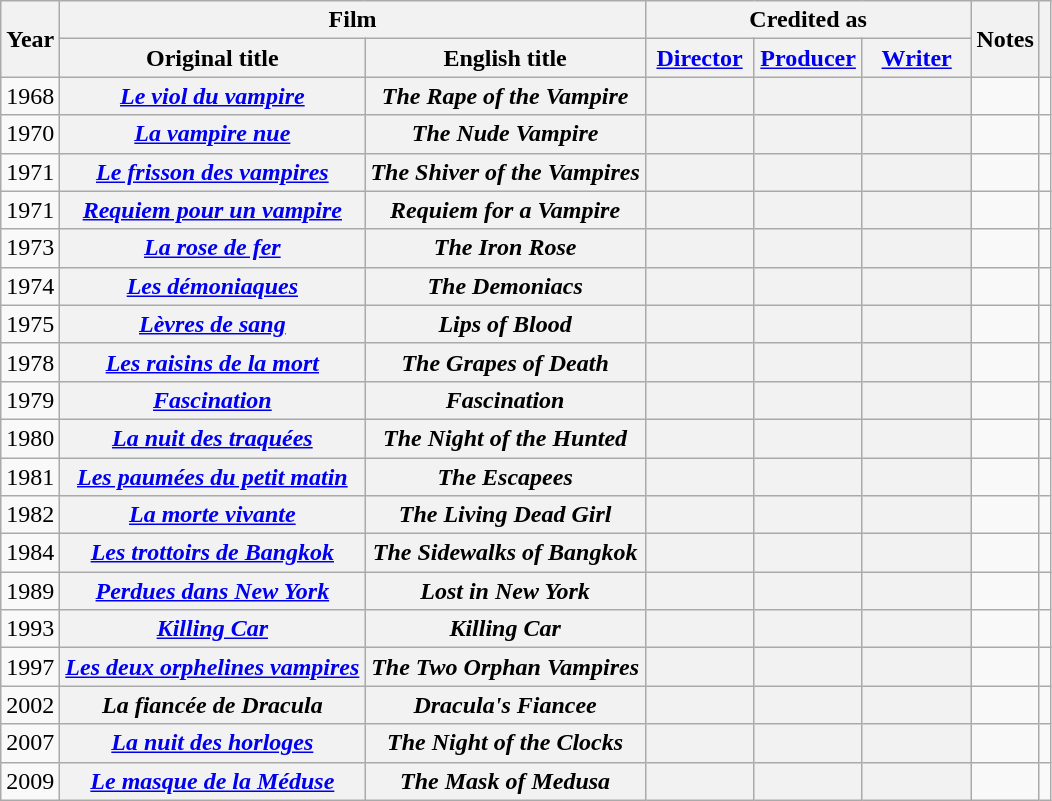<table class="wikitable plainrowheaders">
<tr>
<th scope="col" rowspan="2">Year</th>
<th scope="col" colspan="2">Film</th>
<th scope="col" colspan="3">Credited as</th>
<th scope="col" rowspan="2" class="unsortable">Notes</th>
<th scope="col" rowspan="2" class="unsortable"></th>
</tr>
<tr>
<th>Original title</th>
<th>English title</th>
<th width="65"><a href='#'>Director</a></th>
<th width="65"><a href='#'>Producer</a></th>
<th width="65"><a href='#'>Writer</a></th>
</tr>
<tr>
<td>1968</td>
<th scope="row"><em><a href='#'>Le viol du vampire</a></em></th>
<th scope="row"><em>The Rape of the Vampire</em></th>
<th></th>
<th></th>
<th></th>
<td align="center"></td>
<td align="center"></td>
</tr>
<tr>
<td>1970</td>
<th scope="row"><em><a href='#'>La vampire nue</a></em></th>
<th scope="row"><em>The Nude Vampire</em></th>
<th></th>
<th></th>
<th></th>
<td align="center"></td>
<td align="center"></td>
</tr>
<tr>
<td>1971</td>
<th scope="row"><em><a href='#'>Le frisson des vampires</a></em></th>
<th scope="row"><em>The Shiver of the Vampires</em></th>
<th></th>
<th></th>
<th></th>
<td align="center"></td>
<td align="center"></td>
</tr>
<tr>
<td>1971</td>
<th scope="row"><em><a href='#'>Requiem pour un vampire</a></em></th>
<th scope="row"><em>Requiem for a Vampire</em></th>
<th></th>
<th></th>
<th></th>
<td align="center"></td>
<td align="center"></td>
</tr>
<tr>
<td>1973</td>
<th scope="row"><em><a href='#'>La rose de fer</a></em></th>
<th scope="row"><em>The Iron Rose</em></th>
<th></th>
<th></th>
<th></th>
<td align="center"></td>
<td align="center"></td>
</tr>
<tr>
<td>1974</td>
<th scope="row"><em><a href='#'>Les démoniaques</a></em></th>
<th scope="row"><em>The Demoniacs</em></th>
<th></th>
<th></th>
<th></th>
<td align="center"></td>
<td align="center"></td>
</tr>
<tr>
<td>1975</td>
<th scope="row"><em><a href='#'>Lèvres de sang</a></em></th>
<th scope="row"><em>Lips of Blood</em></th>
<th></th>
<th></th>
<th></th>
<td align="center"></td>
<td align="center"></td>
</tr>
<tr>
<td>1978</td>
<th scope="row"><em><a href='#'>Les raisins de la mort</a></em></th>
<th scope="row"><em>The Grapes of Death</em></th>
<th></th>
<th></th>
<th></th>
<td align="center"></td>
<td align="center"></td>
</tr>
<tr>
<td>1979</td>
<th scope="row"><em><a href='#'>Fascination</a></em></th>
<th scope="row"><em>Fascination</em></th>
<th></th>
<th></th>
<th></th>
<td align="center"></td>
<td align="center"></td>
</tr>
<tr>
<td>1980</td>
<th scope="row"><em><a href='#'>La nuit des traquées</a></em></th>
<th scope="row"><em>The Night of the Hunted</em></th>
<th></th>
<th></th>
<th></th>
<td align="center"></td>
<td align="center"></td>
</tr>
<tr>
<td>1981</td>
<th scope="row"><em><a href='#'>Les paumées du petit matin</a></em></th>
<th scope="row"><em>The Escapees</em></th>
<th></th>
<th></th>
<th></th>
<td align="center"></td>
<td align="center"></td>
</tr>
<tr>
<td>1982</td>
<th scope="row"><em><a href='#'>La morte vivante</a></em></th>
<th scope="row"><em>The Living Dead Girl</em></th>
<th></th>
<th></th>
<th></th>
<td align="center"></td>
<td align="center"></td>
</tr>
<tr>
<td>1984</td>
<th scope="row"><em><a href='#'>Les trottoirs de Bangkok</a></em></th>
<th scope="row"><em>The Sidewalks of Bangkok</em></th>
<th></th>
<th></th>
<th></th>
<td align="center"></td>
<td align="center"></td>
</tr>
<tr>
<td>1989</td>
<th scope="row"><em><a href='#'>Perdues dans New York</a></em> </th>
<th scope="row"><em>Lost in New York</em></th>
<th></th>
<th></th>
<th></th>
<td align="center"></td>
<td align="center"></td>
</tr>
<tr>
<td>1993</td>
<th scope="row"><em><a href='#'>Killing Car</a></em></th>
<th scope="row"><em>Killing Car</em></th>
<th></th>
<th></th>
<th></th>
<td align="center"></td>
<td align="center"></td>
</tr>
<tr>
<td>1997</td>
<th scope="row"><em><a href='#'>Les deux orphelines vampires</a></em></th>
<th scope="row"><em>The Two Orphan Vampires</em></th>
<th></th>
<th></th>
<th></th>
<td align="center"></td>
<td align="center"></td>
</tr>
<tr>
<td>2002</td>
<th scope="row"><em>La fiancée de Dracula</em></th>
<th scope="row"><em>Dracula's Fiancee</em></th>
<th></th>
<th></th>
<th></th>
<td align="center"></td>
<td align="center"></td>
</tr>
<tr>
<td>2007</td>
<th scope="row"><em><a href='#'>La nuit des horloges</a></em></th>
<th scope="row"><em>The Night of the Clocks</em></th>
<th></th>
<th></th>
<th></th>
<td align="center"></td>
<td align="center"></td>
</tr>
<tr>
<td>2009</td>
<th scope="row"><em><a href='#'>Le masque de la Méduse</a></em></th>
<th scope="row"><em>The Mask of Medusa</em></th>
<th></th>
<th></th>
<th></th>
<td align="center"></td>
<td align="center"></td>
</tr>
</table>
